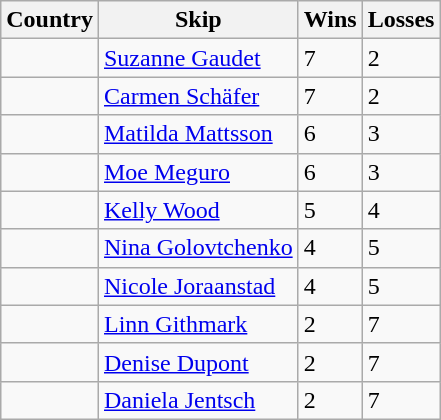<table class="wikitable">
<tr>
<th>Country</th>
<th>Skip</th>
<th>Wins</th>
<th>Losses</th>
</tr>
<tr>
<td></td>
<td><a href='#'>Suzanne Gaudet</a></td>
<td>7</td>
<td>2</td>
</tr>
<tr>
<td></td>
<td><a href='#'>Carmen Schäfer</a></td>
<td>7</td>
<td>2</td>
</tr>
<tr>
<td></td>
<td><a href='#'>Matilda Mattsson</a></td>
<td>6</td>
<td>3</td>
</tr>
<tr>
<td></td>
<td><a href='#'>Moe Meguro</a></td>
<td>6</td>
<td>3</td>
</tr>
<tr>
<td></td>
<td><a href='#'>Kelly Wood</a></td>
<td>5</td>
<td>4</td>
</tr>
<tr>
<td></td>
<td><a href='#'>Nina Golovtchenko</a></td>
<td>4</td>
<td>5</td>
</tr>
<tr>
<td></td>
<td><a href='#'>Nicole Joraanstad</a></td>
<td>4</td>
<td>5</td>
</tr>
<tr>
<td></td>
<td><a href='#'>Linn Githmark</a></td>
<td>2</td>
<td>7</td>
</tr>
<tr>
<td></td>
<td><a href='#'>Denise Dupont</a></td>
<td>2</td>
<td>7</td>
</tr>
<tr>
<td></td>
<td><a href='#'>Daniela Jentsch</a></td>
<td>2</td>
<td>7</td>
</tr>
</table>
